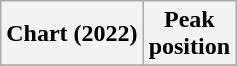<table class="wikitable plainrowheaders" style="text-align:center">
<tr>
<th>Chart (2022)</th>
<th>Peak<br>position</th>
</tr>
<tr>
</tr>
</table>
